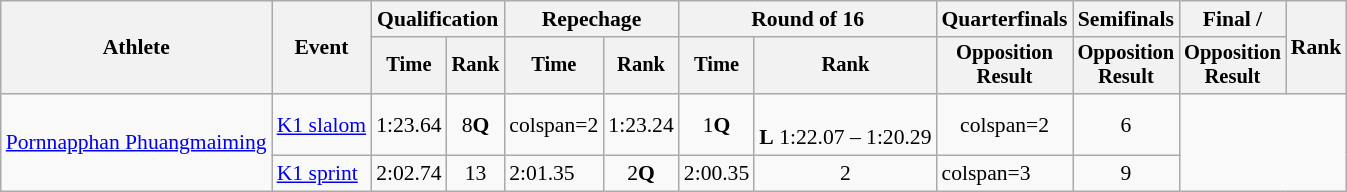<table class="wikitable" style="font-size:90%;">
<tr>
<th rowspan=2>Athlete</th>
<th rowspan=2>Event</th>
<th colspan=2>Qualification</th>
<th colspan=2>Repechage</th>
<th colspan=2>Round of 16</th>
<th>Quarterfinals</th>
<th>Semifinals</th>
<th>Final / </th>
<th rowspan=2>Rank</th>
</tr>
<tr style="font-size:95%">
<th>Time</th>
<th>Rank</th>
<th>Time</th>
<th>Rank</th>
<th>Time</th>
<th>Rank</th>
<th>Opposition <br>Result</th>
<th>Opposition <br>Result</th>
<th>Opposition <br>Result</th>
</tr>
<tr align=center>
<td rowspan=2 align=left><a href='#'>Pornnapphan Phuangmaiming</a></td>
<td align=left><a href='#'>K1 slalom</a></td>
<td>1:23.64</td>
<td>8<strong>Q</strong></td>
<td>colspan=2 </td>
<td>1:23.24</td>
<td>1<strong>Q</strong></td>
<td><br><strong>L</strong> 1:22.07 – 1:20.29</td>
<td>colspan=2 </td>
<td align=center>6</td>
</tr>
<tr>
<td align=left><a href='#'>K1 sprint</a></td>
<td>2:02.74</td>
<td align=center>13</td>
<td>2:01.35</td>
<td align=center>2<strong>Q</strong></td>
<td>2:00.35</td>
<td align=center>2</td>
<td>colspan=3 </td>
<td align=center>9</td>
</tr>
</table>
